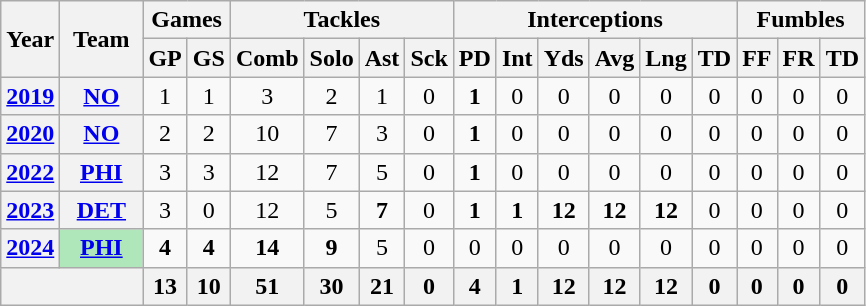<table class="wikitable" style="text-align: center;">
<tr>
<th rowspan="2">Year</th>
<th rowspan="2">Team</th>
<th colspan="2">Games</th>
<th colspan="4">Tackles</th>
<th colspan="6">Interceptions</th>
<th colspan="3">Fumbles</th>
</tr>
<tr>
<th>GP</th>
<th>GS</th>
<th>Comb</th>
<th>Solo</th>
<th>Ast</th>
<th>Sck</th>
<th>PD</th>
<th>Int</th>
<th>Yds</th>
<th>Avg</th>
<th>Lng</th>
<th>TD</th>
<th>FF</th>
<th>FR</th>
<th>TD</th>
</tr>
<tr>
<th><a href='#'>2019</a></th>
<th><a href='#'>NO</a></th>
<td>1</td>
<td>1</td>
<td>3</td>
<td>2</td>
<td>1</td>
<td>0</td>
<td><strong>1</strong></td>
<td>0</td>
<td>0</td>
<td>0</td>
<td>0</td>
<td>0</td>
<td>0</td>
<td>0</td>
<td>0</td>
</tr>
<tr>
<th><a href='#'>2020</a></th>
<th><a href='#'>NO</a></th>
<td>2</td>
<td>2</td>
<td>10</td>
<td>7</td>
<td>3</td>
<td>0</td>
<td><strong>1</strong></td>
<td>0</td>
<td>0</td>
<td>0</td>
<td>0</td>
<td>0</td>
<td>0</td>
<td>0</td>
<td>0</td>
</tr>
<tr>
<th><a href='#'>2022</a></th>
<th><a href='#'>PHI</a></th>
<td>3</td>
<td>3</td>
<td>12</td>
<td>7</td>
<td>5</td>
<td>0</td>
<td><strong>1</strong></td>
<td>0</td>
<td>0</td>
<td>0</td>
<td>0</td>
<td>0</td>
<td>0</td>
<td>0</td>
<td>0</td>
</tr>
<tr>
<th><a href='#'>2023</a></th>
<th><a href='#'>DET</a></th>
<td>3</td>
<td>0</td>
<td>12</td>
<td>5</td>
<td><strong>7</strong></td>
<td>0</td>
<td><strong>1</strong></td>
<td><strong>1</strong></td>
<td><strong>12</strong></td>
<td><strong>12</strong></td>
<td><strong>12</strong></td>
<td>0</td>
<td>0</td>
<td>0</td>
<td>0</td>
</tr>
<tr>
<th><a href='#'>2024</a></th>
<th style="background:#afe6ba; width:3em;"><a href='#'>PHI</a></th>
<td><strong>4</strong></td>
<td><strong>4</strong></td>
<td><strong>14</strong></td>
<td><strong>9</strong></td>
<td>5</td>
<td>0</td>
<td>0</td>
<td>0</td>
<td>0</td>
<td>0</td>
<td>0</td>
<td>0</td>
<td>0</td>
<td>0</td>
<td>0</td>
</tr>
<tr>
<th colspan="2"></th>
<th>13</th>
<th>10</th>
<th>51</th>
<th>30</th>
<th>21</th>
<th>0</th>
<th>4</th>
<th>1</th>
<th>12</th>
<th>12</th>
<th>12</th>
<th>0</th>
<th>0</th>
<th>0</th>
<th>0</th>
</tr>
</table>
